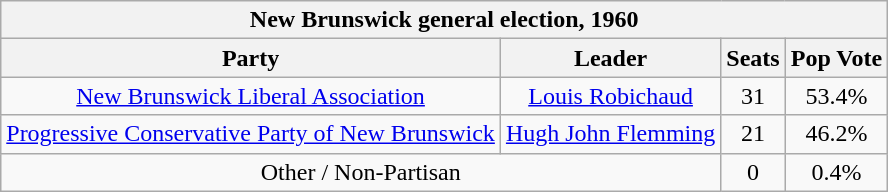<table class="wikitable" style="text-align:center">
<tr>
<th colspan=4>New Brunswick general election, 1960</th>
</tr>
<tr>
<th>Party</th>
<th>Leader</th>
<th>Seats</th>
<th>Pop Vote</th>
</tr>
<tr>
<td><a href='#'>New Brunswick Liberal Association</a></td>
<td><a href='#'>Louis Robichaud</a></td>
<td>31</td>
<td>53.4%</td>
</tr>
<tr>
<td><a href='#'>Progressive Conservative Party of New Brunswick</a></td>
<td><a href='#'>Hugh John Flemming</a></td>
<td>21</td>
<td>46.2%</td>
</tr>
<tr>
<td colspan=2>Other / Non-Partisan</td>
<td>0</td>
<td>0.4%</td>
</tr>
</table>
